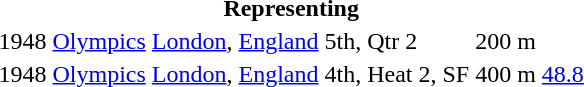<table>
<tr>
<th colspan="6">Representing </th>
</tr>
<tr>
<td>1948</td>
<td><a href='#'>Olympics</a></td>
<td><a href='#'>London</a>, <a href='#'>England</a></td>
<td>5th, Qtr 2</td>
<td>200 m</td>
<td><a href='#'></a></td>
</tr>
<tr>
<td>1948</td>
<td><a href='#'>Olympics</a></td>
<td><a href='#'>London</a>, <a href='#'>England</a></td>
<td>4th, Heat 2, SF</td>
<td>400 m</td>
<td><a href='#'>48.8</a></td>
</tr>
</table>
